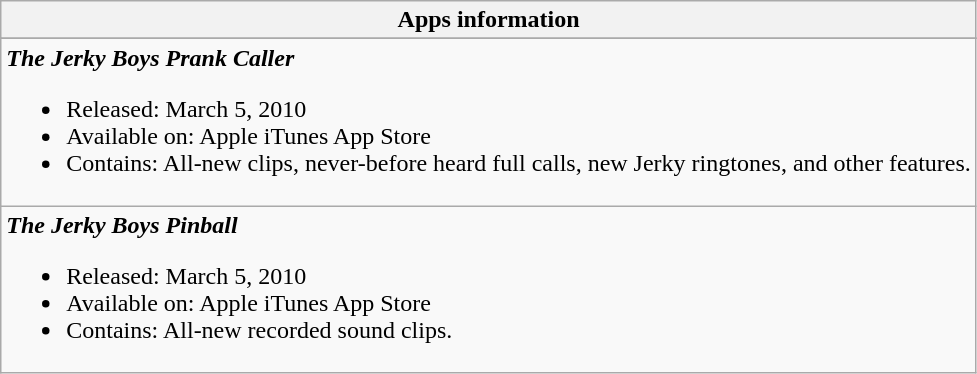<table class="wikitable">
<tr>
<th align="left">Apps information</th>
</tr>
<tr>
</tr>
<tr>
<td align="left"><strong><em>The Jerky Boys Prank Caller</em></strong><br><ul><li>Released: March 5, 2010</li><li>Available on: Apple iTunes App Store</li><li>Contains: All-new clips, never-before heard full calls, new Jerky ringtones, and other features.</li></ul></td>
</tr>
<tr>
<td align="left"><strong><em>The Jerky Boys Pinball</em></strong><br><ul><li>Released: March 5, 2010</li><li>Available on: Apple iTunes App Store</li><li>Contains: All-new recorded sound clips.</li></ul></td>
</tr>
</table>
